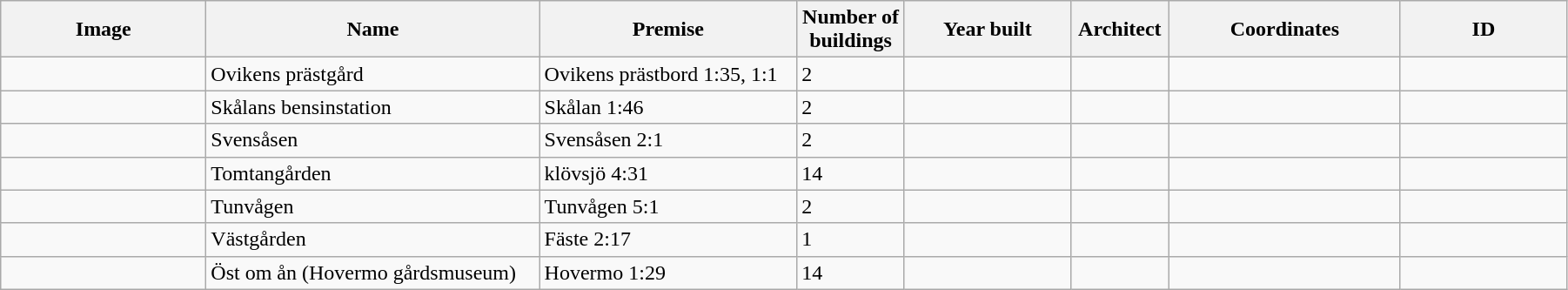<table class="wikitable" width="95%">
<tr>
<th width="150">Image</th>
<th>Name</th>
<th>Premise</th>
<th width="75">Number of<br>buildings</th>
<th width="120">Year built</th>
<th>Architect</th>
<th width="170">Coordinates</th>
<th width="120">ID</th>
</tr>
<tr>
<td></td>
<td>Ovikens prästgård</td>
<td>Ovikens prästbord 1:35, 1:1</td>
<td>2</td>
<td></td>
<td></td>
<td></td>
<td></td>
</tr>
<tr>
<td></td>
<td>Skålans bensinstation</td>
<td>Skålan 1:46</td>
<td>2</td>
<td></td>
<td></td>
<td></td>
<td></td>
</tr>
<tr>
<td></td>
<td>Svensåsen</td>
<td>Svensåsen 2:1</td>
<td>2</td>
<td></td>
<td></td>
<td></td>
<td></td>
</tr>
<tr>
<td></td>
<td>Tomtangården</td>
<td>klövsjö 4:31</td>
<td>14</td>
<td></td>
<td></td>
<td></td>
<td></td>
</tr>
<tr>
<td></td>
<td>Tunvågen</td>
<td>Tunvågen 5:1</td>
<td>2</td>
<td></td>
<td></td>
<td></td>
<td></td>
</tr>
<tr>
<td></td>
<td Västgården, Berg>Västgården</td>
<td>Fäste 2:17</td>
<td>1</td>
<td></td>
<td></td>
<td></td>
<td></td>
</tr>
<tr>
<td></td>
<td Hovermo gårdsmuseum>Öst om ån (Hovermo gårdsmuseum)</td>
<td>Hovermo 1:29</td>
<td>14</td>
<td></td>
<td></td>
<td></td>
<td></td>
</tr>
</table>
